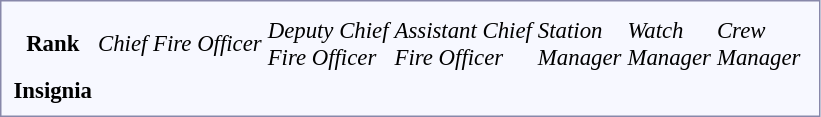<table style="border:1px solid #8888aa; background-color:#f7f8ff; padding:5px; font-size:95%; margin: 0px 12px 12px 0px;">
<tr align="center">
</tr>
<tr>
<th>Rank</th>
<td><em>Chief Fire Officer</em></td>
<td><em>Deputy Chief<br> Fire Officer</em></td>
<td><em>Assistant Chief<br>Fire Officer</em></td>
<td><em>Station<br> Manager</em></td>
<td><em>Watch<br> Manager</em></td>
<td><em>Crew<br> Manager</em></td>
</tr>
<tr>
<th scope="row">Insignia</th>
<td></td>
<td></td>
<td></td>
<td></td>
<td></td>
<td></td>
<td></td>
</tr>
</table>
